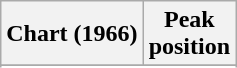<table class="wikitable sortable plainrowheaders" style="text-align:center">
<tr>
<th scope="col">Chart (1966)</th>
<th scope="col">Peak<br> position</th>
</tr>
<tr>
</tr>
<tr>
</tr>
</table>
